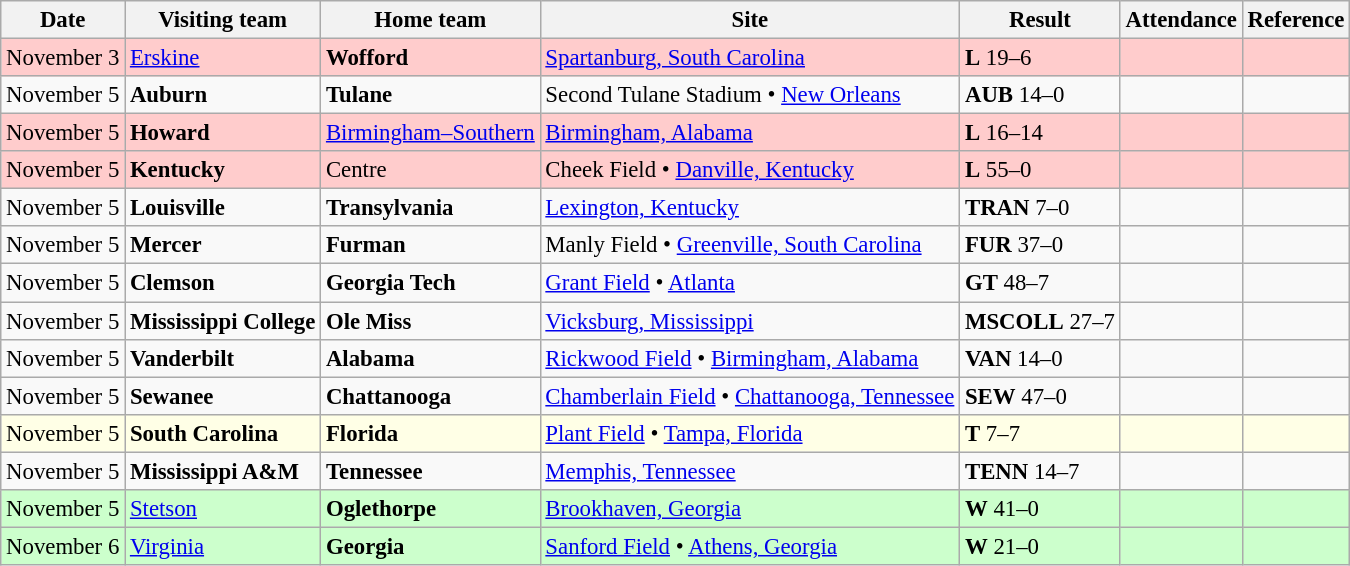<table class="wikitable" style="font-size:95%;">
<tr>
<th>Date</th>
<th>Visiting team</th>
<th>Home team</th>
<th>Site</th>
<th>Result</th>
<th>Attendance</th>
<th class="unsortable">Reference</th>
</tr>
<tr bgcolor=ffcccc>
<td>November 3</td>
<td><a href='#'>Erskine</a></td>
<td><strong>Wofford</strong></td>
<td><a href='#'>Spartanburg, South Carolina</a></td>
<td><strong>L</strong> 19–6</td>
<td></td>
<td></td>
</tr>
<tr bgcolor=>
<td>November 5</td>
<td><strong>Auburn</strong></td>
<td><strong>Tulane</strong></td>
<td>Second Tulane Stadium • <a href='#'>New Orleans</a></td>
<td><strong>AUB</strong> 14–0</td>
<td></td>
<td></td>
</tr>
<tr bgcolor=ffcccc>
<td>November 5</td>
<td><strong>Howard</strong></td>
<td><a href='#'>Birmingham–Southern</a></td>
<td><a href='#'>Birmingham, Alabama</a></td>
<td><strong>L</strong> 16–14</td>
<td></td>
<td></td>
</tr>
<tr bgcolor=ffcccc>
<td>November 5</td>
<td><strong>Kentucky</strong></td>
<td>Centre</td>
<td>Cheek Field • <a href='#'>Danville, Kentucky</a></td>
<td><strong>L</strong> 55–0</td>
<td></td>
<td></td>
</tr>
<tr bgcolor=>
<td>November 5</td>
<td><strong>Louisville</strong></td>
<td><strong>Transylvania</strong></td>
<td><a href='#'>Lexington, Kentucky</a></td>
<td><strong>TRAN</strong> 7–0</td>
<td></td>
<td></td>
</tr>
<tr bgcolor=>
<td>November 5</td>
<td><strong>Mercer</strong></td>
<td><strong>Furman</strong></td>
<td>Manly Field • <a href='#'>Greenville, South Carolina</a></td>
<td><strong>FUR</strong> 37–0</td>
<td></td>
<td></td>
</tr>
<tr bgcolor=>
<td>November 5</td>
<td><strong>Clemson</strong></td>
<td><strong>Georgia Tech</strong></td>
<td><a href='#'>Grant Field</a> • <a href='#'>Atlanta</a></td>
<td><strong>GT</strong> 48–7</td>
<td></td>
<td></td>
</tr>
<tr bgcolor=>
<td>November 5</td>
<td><strong>Mississippi College</strong></td>
<td><strong>Ole Miss</strong></td>
<td><a href='#'>Vicksburg, Mississippi</a></td>
<td><strong>MSCOLL</strong> 27–7</td>
<td></td>
<td></td>
</tr>
<tr bgcolor=>
<td>November 5</td>
<td><strong>Vanderbilt</strong></td>
<td><strong>Alabama</strong></td>
<td><a href='#'>Rickwood Field</a> • <a href='#'>Birmingham, Alabama</a></td>
<td><strong>VAN</strong> 14–0</td>
<td></td>
<td></td>
</tr>
<tr bgcolor=>
<td>November 5</td>
<td><strong>Sewanee</strong></td>
<td><strong>Chattanooga</strong></td>
<td><a href='#'>Chamberlain Field</a> • <a href='#'>Chattanooga, Tennessee</a></td>
<td><strong>SEW</strong> 47–0</td>
<td></td>
<td></td>
</tr>
<tr bgcolor=ffffe6>
<td>November 5</td>
<td><strong>South Carolina</strong></td>
<td><strong>Florida</strong></td>
<td><a href='#'>Plant Field</a> • <a href='#'>Tampa, Florida</a></td>
<td><strong>T</strong> 7–7</td>
<td></td>
<td></td>
</tr>
<tr bgcolor=>
<td>November 5</td>
<td><strong>Mississippi A&M</strong></td>
<td><strong>Tennessee</strong></td>
<td><a href='#'>Memphis, Tennessee</a></td>
<td><strong>TENN</strong> 14–7</td>
<td></td>
<td></td>
</tr>
<tr bgcolor=ccffcc>
<td>November 5</td>
<td><a href='#'>Stetson</a></td>
<td><strong>Oglethorpe</strong></td>
<td><a href='#'>Brookhaven, Georgia</a></td>
<td><strong>W</strong> 41–0</td>
<td></td>
<td></td>
</tr>
<tr bgcolor=ccffcc>
<td>November 6</td>
<td><a href='#'>Virginia</a></td>
<td><strong>Georgia</strong></td>
<td><a href='#'>Sanford Field</a> • <a href='#'>Athens, Georgia</a></td>
<td><strong>W</strong> 21–0</td>
<td></td>
<td></td>
</tr>
</table>
